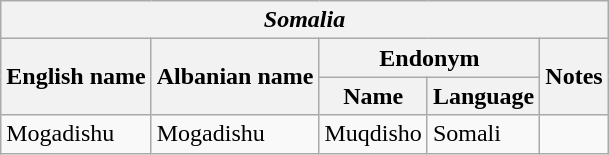<table class="wikitable sortable">
<tr>
<th colspan="5"> <em>Somalia</em></th>
</tr>
<tr>
<th rowspan="2">English name</th>
<th rowspan="2">Albanian name</th>
<th colspan="2">Endonym</th>
<th rowspan="2">Notes</th>
</tr>
<tr>
<th>Name</th>
<th>Language</th>
</tr>
<tr>
<td>Mogadishu</td>
<td>Mogadishu</td>
<td>Muqdisho</td>
<td>Somali</td>
<td></td>
</tr>
</table>
